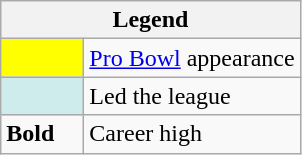<table class="wikitable">
<tr>
<th colspan="2">Legend</th>
</tr>
<tr>
<td style="background:#ff0; width:3em;"></td>
<td><a href='#'>Pro Bowl</a> appearance</td>
</tr>
<tr>
<td style="background:#cfecec; width:3em;"></td>
<td>Led the league</td>
</tr>
<tr>
<td><strong>Bold</strong></td>
<td>Career high</td>
</tr>
</table>
